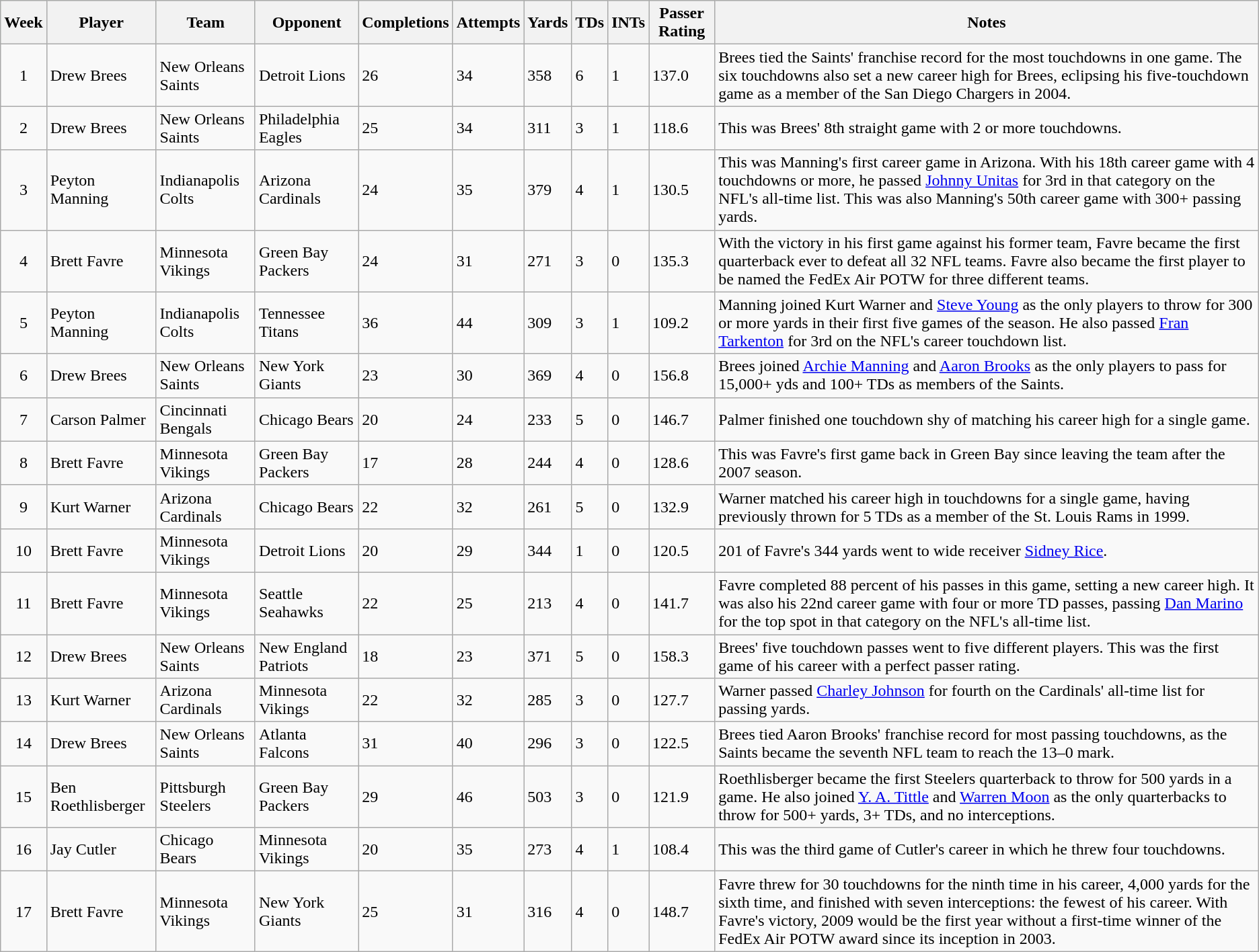<table class="wikitable">
<tr style="background:#efef;">
<th>Week</th>
<th>Player</th>
<th>Team</th>
<th>Opponent</th>
<th>Completions</th>
<th>Attempts</th>
<th>Yards</th>
<th>TDs</th>
<th>INTs</th>
<th>Passer Rating</th>
<th>Notes</th>
</tr>
<tr>
<td align=center>1</td>
<td>Drew Brees</td>
<td>New Orleans Saints</td>
<td>Detroit Lions</td>
<td>26</td>
<td>34</td>
<td>358</td>
<td>6</td>
<td>1</td>
<td>137.0</td>
<td>Brees tied the Saints' franchise record for the most touchdowns in one game. The six touchdowns also set a new career high for Brees, eclipsing his five-touchdown game as a member of the San Diego Chargers in 2004.</td>
</tr>
<tr>
<td align=center>2</td>
<td>Drew Brees</td>
<td>New Orleans Saints</td>
<td>Philadelphia Eagles</td>
<td>25</td>
<td>34</td>
<td>311</td>
<td>3</td>
<td>1</td>
<td>118.6</td>
<td>This was Brees' 8th straight game with 2 or more touchdowns.</td>
</tr>
<tr>
<td align=center>3</td>
<td>Peyton Manning</td>
<td>Indianapolis Colts</td>
<td>Arizona Cardinals</td>
<td>24</td>
<td>35</td>
<td>379</td>
<td>4</td>
<td>1</td>
<td>130.5</td>
<td>This was Manning's first career game in Arizona. With his 18th career game with 4 touchdowns or more, he passed <a href='#'>Johnny Unitas</a> for 3rd in that category on the NFL's all-time list. This was also Manning's 50th career game with 300+ passing yards.</td>
</tr>
<tr>
<td align=center>4</td>
<td>Brett Favre</td>
<td>Minnesota Vikings</td>
<td>Green Bay Packers</td>
<td>24</td>
<td>31</td>
<td>271</td>
<td>3</td>
<td>0</td>
<td>135.3</td>
<td>With the victory in his first game against his former team, Favre became the first quarterback ever to defeat all 32 NFL teams. Favre also became the first player to be named the FedEx Air POTW for three different teams.</td>
</tr>
<tr>
<td align=center>5</td>
<td>Peyton Manning</td>
<td>Indianapolis Colts</td>
<td>Tennessee Titans</td>
<td>36</td>
<td>44</td>
<td>309</td>
<td>3</td>
<td>1</td>
<td>109.2</td>
<td>Manning joined Kurt Warner and <a href='#'>Steve Young</a> as the only players to throw for 300 or more yards in their first five games of the season. He also passed <a href='#'>Fran Tarkenton</a> for 3rd on the NFL's career touchdown list.</td>
</tr>
<tr>
<td align=center>6</td>
<td>Drew Brees</td>
<td>New Orleans Saints</td>
<td>New York Giants</td>
<td>23</td>
<td>30</td>
<td>369</td>
<td>4</td>
<td>0</td>
<td>156.8</td>
<td>Brees joined <a href='#'>Archie Manning</a> and <a href='#'>Aaron Brooks</a> as the only players to pass for 15,000+ yds and 100+ TDs as members of the Saints.</td>
</tr>
<tr>
<td align=center>7</td>
<td>Carson Palmer</td>
<td>Cincinnati Bengals</td>
<td>Chicago Bears</td>
<td>20</td>
<td>24</td>
<td>233</td>
<td>5</td>
<td>0</td>
<td>146.7</td>
<td>Palmer finished one touchdown shy of matching his career high for a single game.</td>
</tr>
<tr>
<td align=center>8</td>
<td>Brett Favre</td>
<td>Minnesota Vikings</td>
<td>Green Bay Packers</td>
<td>17</td>
<td>28</td>
<td>244</td>
<td>4</td>
<td>0</td>
<td>128.6</td>
<td>This was Favre's first game back in Green Bay since leaving the team after the 2007 season.</td>
</tr>
<tr>
<td align=center>9</td>
<td>Kurt Warner</td>
<td>Arizona Cardinals</td>
<td>Chicago Bears</td>
<td>22</td>
<td>32</td>
<td>261</td>
<td>5</td>
<td>0</td>
<td>132.9</td>
<td>Warner matched his career high in touchdowns for a single game, having previously thrown for 5 TDs as a member of the St. Louis Rams in 1999.</td>
</tr>
<tr>
<td align=center>10</td>
<td>Brett Favre</td>
<td>Minnesota Vikings</td>
<td>Detroit Lions</td>
<td>20</td>
<td>29</td>
<td>344</td>
<td>1</td>
<td>0</td>
<td>120.5</td>
<td>201 of Favre's 344 yards went to wide receiver <a href='#'>Sidney Rice</a>.</td>
</tr>
<tr>
<td align=center>11</td>
<td>Brett Favre</td>
<td>Minnesota Vikings</td>
<td>Seattle Seahawks</td>
<td>22</td>
<td>25</td>
<td>213</td>
<td>4</td>
<td>0</td>
<td>141.7</td>
<td>Favre completed 88 percent of his passes in this game, setting a new career high. It was also his 22nd career game with four or more TD passes, passing <a href='#'>Dan Marino</a> for the top spot in that category on the NFL's all-time list.</td>
</tr>
<tr>
<td align="center">12</td>
<td>Drew Brees</td>
<td>New Orleans Saints</td>
<td>New England Patriots</td>
<td>18</td>
<td>23</td>
<td>371</td>
<td>5</td>
<td>0</td>
<td>158.3</td>
<td>Brees' five touchdown passes went to five different players. This was the first game of his career with a perfect passer rating.</td>
</tr>
<tr>
<td align="center">13</td>
<td>Kurt Warner</td>
<td>Arizona Cardinals</td>
<td>Minnesota Vikings</td>
<td>22</td>
<td>32</td>
<td>285</td>
<td>3</td>
<td>0</td>
<td>127.7</td>
<td>Warner passed <a href='#'>Charley Johnson</a> for fourth on the Cardinals' all-time list for passing yards.</td>
</tr>
<tr>
<td align="center">14</td>
<td>Drew Brees</td>
<td>New Orleans Saints</td>
<td>Atlanta Falcons</td>
<td>31</td>
<td>40</td>
<td>296</td>
<td>3</td>
<td>0</td>
<td>122.5</td>
<td>Brees tied Aaron Brooks' franchise record for most passing touchdowns, as the Saints became the seventh NFL team to reach the 13–0 mark.</td>
</tr>
<tr>
<td align="center">15</td>
<td>Ben Roethlisberger</td>
<td>Pittsburgh Steelers</td>
<td>Green Bay Packers</td>
<td>29</td>
<td>46</td>
<td>503</td>
<td>3</td>
<td>0</td>
<td>121.9</td>
<td>Roethlisberger became the first Steelers quarterback to throw for 500 yards in a game. He also joined <a href='#'>Y. A. Tittle</a> and <a href='#'>Warren Moon</a> as the only quarterbacks to throw for 500+ yards, 3+ TDs, and no interceptions.</td>
</tr>
<tr>
<td align="center">16</td>
<td>Jay Cutler</td>
<td>Chicago Bears</td>
<td>Minnesota Vikings</td>
<td>20</td>
<td>35</td>
<td>273</td>
<td>4</td>
<td>1</td>
<td>108.4</td>
<td>This was the third game of Cutler's career in which he threw four touchdowns.</td>
</tr>
<tr>
<td align="center">17</td>
<td>Brett Favre</td>
<td>Minnesota Vikings</td>
<td>New York Giants</td>
<td>25</td>
<td>31</td>
<td>316</td>
<td>4</td>
<td>0</td>
<td>148.7</td>
<td>Favre threw for 30 touchdowns for the ninth time in his career, 4,000 yards for the sixth time, and finished with seven interceptions: the fewest of his career. With Favre's victory, 2009 would be the first year without a first-time winner of the FedEx Air POTW award since its inception in 2003.</td>
</tr>
</table>
